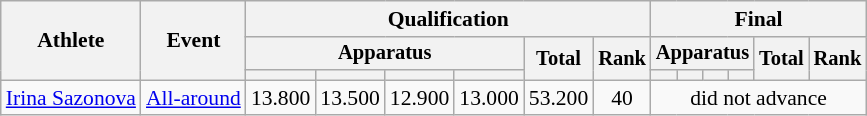<table class="wikitable" style="font-size:90%">
<tr>
<th rowspan=3>Athlete</th>
<th rowspan=3>Event</th>
<th colspan=6>Qualification</th>
<th colspan=6>Final</th>
</tr>
<tr style="font-size:95%">
<th colspan=4>Apparatus</th>
<th rowspan=2>Total</th>
<th rowspan=2>Rank</th>
<th colspan=4>Apparatus</th>
<th rowspan=2>Total</th>
<th rowspan=2>Rank</th>
</tr>
<tr style="font-size:95%">
<th></th>
<th></th>
<th></th>
<th></th>
<th></th>
<th></th>
<th></th>
<th></th>
</tr>
<tr align=center>
<td align=left><a href='#'>Irina Sazonova</a></td>
<td align=left><a href='#'>All-around</a></td>
<td>13.800</td>
<td>13.500</td>
<td>12.900</td>
<td>13.000</td>
<td>53.200</td>
<td>40</td>
<td colspan=6>did not advance</td>
</tr>
</table>
